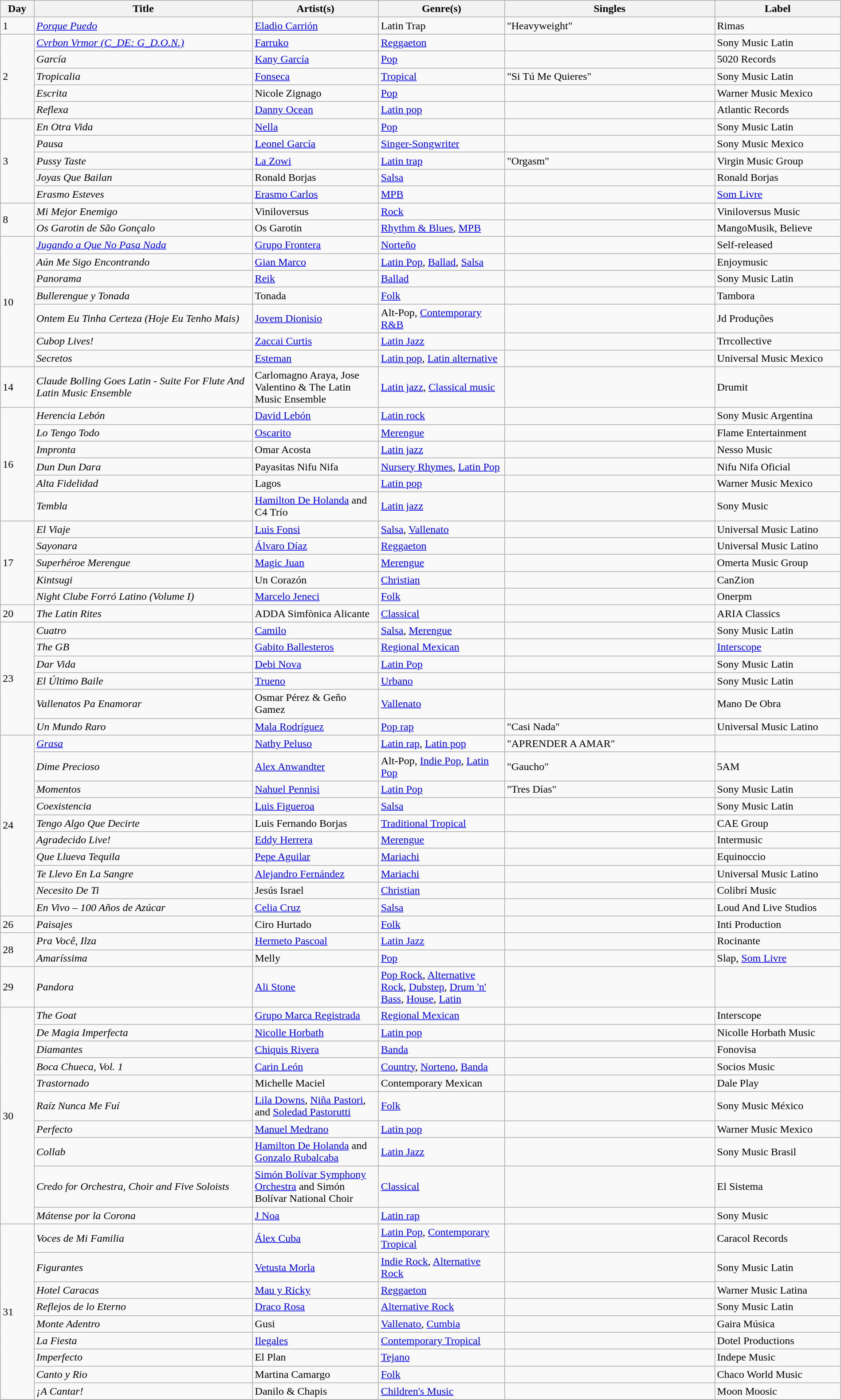<table class="wikitable" style="width:100%; margin-bottom:4px">
<tr>
<th scope="col" width="4%">Day</th>
<th scope="col" width="26%">Title</th>
<th scope="col" width="15%">Artist(s)</th>
<th scope="col" width="15%">Genre(s)</th>
<th scope="col" width="25%">Singles</th>
<th scope="col" width="15%">Label</th>
</tr>
<tr>
<td>1</td>
<td><em><a href='#'>Porque Puedo</a></em></td>
<td><a href='#'>Eladio Carrión</a></td>
<td>Latin Trap</td>
<td>"Heavyweight"</td>
<td>Rimas</td>
</tr>
<tr>
<td rowspan="5">2</td>
<td><em><a href='#'>Cvrbon Vrmor (C_DE: G_D.O.N.)</a></em></td>
<td><a href='#'>Farruko</a></td>
<td><a href='#'>Reggaeton</a></td>
<td></td>
<td>Sony Music Latin</td>
</tr>
<tr>
<td><em>García</em></td>
<td><a href='#'>Kany García</a></td>
<td><a href='#'>Pop</a></td>
<td></td>
<td>5020 Records</td>
</tr>
<tr>
<td><em>Tropicalia</em></td>
<td><a href='#'>Fonseca</a></td>
<td><a href='#'>Tropical</a></td>
<td>"Si Tú Me Quieres"</td>
<td>Sony Music Latin</td>
</tr>
<tr>
<td><em>Escrita</em></td>
<td>Nicole Zignago</td>
<td><a href='#'>Pop</a></td>
<td></td>
<td>Warner Music Mexico</td>
</tr>
<tr>
<td><em>Reflexa</em></td>
<td><a href='#'>Danny Ocean</a></td>
<td><a href='#'>Latin pop</a></td>
<td></td>
<td>Atlantic Records</td>
</tr>
<tr>
<td rowspan="5">3</td>
<td><em>En Otra Vida</em></td>
<td><a href='#'>Nella</a></td>
<td><a href='#'>Pop</a></td>
<td></td>
<td>Sony Music Latin</td>
</tr>
<tr>
<td><em>Pausa</em></td>
<td><a href='#'>Leonel García</a></td>
<td><a href='#'>Singer-Songwriter</a></td>
<td></td>
<td>Sony Music Mexico</td>
</tr>
<tr>
<td><em>Pussy Taste</em></td>
<td><a href='#'>La Zowi</a></td>
<td><a href='#'>Latin trap</a></td>
<td>"Orgasm"</td>
<td>Virgin Music Group</td>
</tr>
<tr>
<td><em>Joyas Que Bailan</em></td>
<td>Ronald Borjas</td>
<td><a href='#'>Salsa</a></td>
<td></td>
<td>Ronald Borjas</td>
</tr>
<tr>
<td><em>Erasmo Esteves</em></td>
<td><a href='#'>Erasmo Carlos</a></td>
<td><a href='#'>MPB</a></td>
<td></td>
<td><a href='#'>Som Livre</a></td>
</tr>
<tr>
<td rowspan="2">8</td>
<td><em>Mi Mejor Enemigo</em></td>
<td>Viniloversus</td>
<td><a href='#'>Rock</a></td>
<td></td>
<td>Viniloversus Music</td>
</tr>
<tr>
<td><em>Os Garotin de São Gonçalo</em></td>
<td>Os Garotin</td>
<td><a href='#'>Rhythm & Blues</a>, <a href='#'>MPB</a></td>
<td></td>
<td>MangoMusik, Believe</td>
</tr>
<tr>
<td rowspan="7">10</td>
<td><em><a href='#'>Jugando a Que No Pasa Nada</a></em></td>
<td><a href='#'>Grupo Frontera</a></td>
<td><a href='#'>Norteño</a></td>
<td></td>
<td>Self-released</td>
</tr>
<tr>
<td><em>Aún Me Sigo Encontrando</em></td>
<td><a href='#'>Gian Marco</a></td>
<td><a href='#'>Latin Pop</a>, <a href='#'>Ballad</a>, <a href='#'>Salsa</a></td>
<td></td>
<td>Enjoymusic</td>
</tr>
<tr>
<td><em>Panorama</em></td>
<td><a href='#'>Reik</a></td>
<td><a href='#'>Ballad</a></td>
<td></td>
<td>Sony Music Latin</td>
</tr>
<tr>
<td><em>Bullerengue y Tonada</em></td>
<td>Tonada</td>
<td><a href='#'>Folk</a></td>
<td></td>
<td>Tambora</td>
</tr>
<tr>
<td><em>Ontem Eu Tinha Certeza (Hoje Eu Tenho Mais)</em></td>
<td><a href='#'>Jovem Dionisio</a></td>
<td>Alt-Pop, <a href='#'>Contemporary R&B</a></td>
<td></td>
<td>Jd Produções</td>
</tr>
<tr>
<td><em>Cubop Lives!</em></td>
<td><a href='#'>Zaccai Curtis</a></td>
<td><a href='#'>Latin Jazz</a></td>
<td></td>
<td>Trrcollective</td>
</tr>
<tr>
<td><em>Secretos</em></td>
<td><a href='#'>Esteman</a></td>
<td><a href='#'>Latin pop</a>, <a href='#'>Latin alternative</a></td>
<td></td>
<td>Universal Music Mexico</td>
</tr>
<tr>
<td>14</td>
<td><em>Claude Bolling Goes Latin - Suite For Flute And Latin Music Ensemble</em></td>
<td>Carlomagno Araya, Jose Valentino & The Latin Music Ensemble</td>
<td><a href='#'>Latin jazz</a>, <a href='#'>Classical music</a></td>
<td></td>
<td>Drumit</td>
</tr>
<tr>
<td rowspan="6">16</td>
<td><em>Herencia Lebón</em></td>
<td><a href='#'>David Lebón</a></td>
<td><a href='#'>Latin rock</a></td>
<td></td>
<td>Sony Music Argentina</td>
</tr>
<tr>
<td><em>Lo Tengo Todo</em></td>
<td><a href='#'>Oscarito</a></td>
<td><a href='#'>Merengue</a></td>
<td></td>
<td>Flame Entertainment</td>
</tr>
<tr>
<td><em>Impronta</em></td>
<td>Omar Acosta</td>
<td><a href='#'>Latin jazz</a></td>
<td></td>
<td>Nesso Music</td>
</tr>
<tr>
<td><em>Dun Dun Dara</em></td>
<td>Payasitas Nifu Nifa</td>
<td><a href='#'>Nursery Rhymes</a>, <a href='#'>Latin Pop</a></td>
<td></td>
<td>Nifu Nifa Oficial</td>
</tr>
<tr>
<td><em>Alta Fidelidad</em></td>
<td>Lagos</td>
<td><a href='#'>Latin pop</a></td>
<td></td>
<td>Warner Music Mexico</td>
</tr>
<tr>
<td><em>Tembla</em></td>
<td><a href='#'>Hamilton De Holanda</a> and  C4 Trío</td>
<td><a href='#'>Latin jazz</a></td>
<td></td>
<td>Sony Music</td>
</tr>
<tr>
<td rowspan="5">17</td>
<td><em>El Viaje</em></td>
<td><a href='#'>Luis Fonsi</a></td>
<td><a href='#'>Salsa</a>, <a href='#'>Vallenato</a></td>
<td></td>
<td>Universal Music Latino</td>
</tr>
<tr>
<td><em>Sayonara </em></td>
<td><a href='#'>Álvaro Díaz</a></td>
<td><a href='#'>Reggaeton</a></td>
<td></td>
<td>Universal Music Latino</td>
</tr>
<tr>
<td><em>Superhéroe Merengue</em></td>
<td><a href='#'>Magic Juan</a></td>
<td><a href='#'>Merengue</a></td>
<td></td>
<td>Omerta Music Group</td>
</tr>
<tr>
<td><em>Kintsugi</em></td>
<td>Un Corazón</td>
<td><a href='#'>Christian</a></td>
<td></td>
<td>CanZion</td>
</tr>
<tr>
<td><em>Night Clube Forró Latino (Volume I)</em></td>
<td><a href='#'>Marcelo Jeneci</a></td>
<td><a href='#'>Folk</a></td>
<td></td>
<td>Onerpm</td>
</tr>
<tr>
<td>20</td>
<td><em>The Latin Rites</em></td>
<td>ADDA Simfònica Alicante</td>
<td><a href='#'>Classical</a></td>
<td></td>
<td>ARIA Classics</td>
</tr>
<tr>
<td rowspan="6">23</td>
<td><em>Cuatro</em></td>
<td><a href='#'>Camilo</a></td>
<td><a href='#'>Salsa</a>, <a href='#'>Merengue</a></td>
<td></td>
<td>Sony Music Latin</td>
</tr>
<tr>
<td><em>The GB</em></td>
<td><a href='#'>Gabito Ballesteros</a></td>
<td><a href='#'>Regional Mexican</a></td>
<td></td>
<td><a href='#'>Interscope</a></td>
</tr>
<tr>
<td><em>Dar Vida</em></td>
<td><a href='#'>Debi Nova</a></td>
<td><a href='#'>Latin Pop</a></td>
<td></td>
<td>Sony Music Latin</td>
</tr>
<tr>
<td><em>El Último Baile</em></td>
<td><a href='#'>Trueno</a></td>
<td><a href='#'>Urbano</a></td>
<td></td>
<td>Sony Music Latin</td>
</tr>
<tr>
<td><em>Vallenatos Pa Enamorar</em></td>
<td>Osmar Pérez & Geño Gamez</td>
<td><a href='#'>Vallenato</a></td>
<td></td>
<td>Mano De Obra</td>
</tr>
<tr>
<td><em>Un Mundo Raro</em></td>
<td><a href='#'>Mala Rodríguez</a></td>
<td><a href='#'>Pop rap</a></td>
<td>"Casi Nada"</td>
<td>Universal Music Latino</td>
</tr>
<tr>
<td rowspan="10">24</td>
<td><em><a href='#'>Grasa</a></em></td>
<td><a href='#'>Nathy Peluso</a></td>
<td><a href='#'>Latin rap</a>, <a href='#'>Latin pop</a></td>
<td>"APRENDER A AMAR"</td>
<td></td>
</tr>
<tr>
<td><em>Dime Precioso</em></td>
<td><a href='#'>Alex Anwandter</a></td>
<td>Alt-Pop, <a href='#'>Indie Pop</a>, <a href='#'>Latin Pop</a></td>
<td>"Gaucho"</td>
<td>5AM</td>
</tr>
<tr>
<td><em>Momentos</em></td>
<td><a href='#'>Nahuel Pennisi</a></td>
<td><a href='#'>Latin Pop</a></td>
<td>"Tres Días"</td>
<td>Sony Music Latin</td>
</tr>
<tr>
<td><em>Coexistencia </em></td>
<td><a href='#'>Luis Figueroa</a></td>
<td><a href='#'>Salsa</a></td>
<td></td>
<td>Sony Music Latin</td>
</tr>
<tr>
<td><em>Tengo Algo Que Decirte</em></td>
<td>Luis Fernando Borjas</td>
<td><a href='#'>Traditional Tropical</a></td>
<td></td>
<td>CAE Group</td>
</tr>
<tr>
<td><em>Agradecido Live!</em></td>
<td><a href='#'>Eddy Herrera</a></td>
<td><a href='#'>Merengue</a></td>
<td></td>
<td>Intermusic</td>
</tr>
<tr>
<td><em>Que Llueva Tequila</em></td>
<td><a href='#'>Pepe Aguilar</a></td>
<td><a href='#'>Mariachi</a></td>
<td></td>
<td>Equinoccio</td>
</tr>
<tr>
<td><em>Te Llevo En La Sangre</em></td>
<td><a href='#'>Alejandro Fernández</a></td>
<td><a href='#'>Mariachi</a></td>
<td></td>
<td>Universal Music Latino</td>
</tr>
<tr>
<td><em>Necesito De Ti</em></td>
<td>Jesús Israel</td>
<td><a href='#'>Christian</a></td>
<td></td>
<td>Colibrí Music</td>
</tr>
<tr>
<td><em>En Vivo – 100 Años de Azúcar</em></td>
<td><a href='#'>Celia Cruz</a></td>
<td><a href='#'>Salsa</a></td>
<td></td>
<td>Loud And Live Studios</td>
</tr>
<tr>
<td>26</td>
<td><em>Paisajes</em></td>
<td>Ciro Hurtado</td>
<td><a href='#'>Folk</a></td>
<td></td>
<td>Inti Production</td>
</tr>
<tr>
<td rowspan="2">28</td>
<td><em>Pra Você, Ilza</em></td>
<td><a href='#'>Hermeto Pascoal</a></td>
<td><a href='#'>Latin Jazz</a></td>
<td></td>
<td>Rocinante</td>
</tr>
<tr>
<td><em>Amaríssima</em></td>
<td>Melly</td>
<td><a href='#'>Pop</a></td>
<td></td>
<td>Slap, <a href='#'>Som Livre</a></td>
</tr>
<tr>
<td>29</td>
<td><em>Pandora</em></td>
<td><a href='#'>Ali Stone</a></td>
<td><a href='#'>Pop Rock</a>, <a href='#'>Alternative Rock</a>, <a href='#'>Dubstep</a>, <a href='#'>Drum 'n' Bass</a>, <a href='#'>House</a>, <a href='#'>Latin</a></td>
<td></td>
<td></td>
</tr>
<tr>
<td rowspan="10">30</td>
<td><em>The Goat</em></td>
<td><a href='#'>Grupo Marca Registrada</a></td>
<td><a href='#'>Regional Mexican</a></td>
<td></td>
<td>Interscope</td>
</tr>
<tr>
<td><em>De Magia Imperfecta</em></td>
<td><a href='#'>Nicolle Horbath</a></td>
<td><a href='#'>Latin pop</a></td>
<td></td>
<td>Nicolle Horbath Music</td>
</tr>
<tr>
<td><em>Diamantes</em></td>
<td><a href='#'>Chiquis Rivera</a></td>
<td><a href='#'>Banda</a></td>
<td></td>
<td>Fonovisa</td>
</tr>
<tr>
<td><em>Boca Chueca, Vol. 1</em></td>
<td><a href='#'>Carin León</a></td>
<td><a href='#'>Country</a>, <a href='#'>Norteno</a>, <a href='#'>Banda</a></td>
<td></td>
<td>Socios Music</td>
</tr>
<tr>
<td><em>Trastornado</em></td>
<td>Michelle Maciel</td>
<td>Contemporary Mexican</td>
<td></td>
<td>Dale Play</td>
</tr>
<tr>
<td><em>Raíz Nunca Me Fuí</em></td>
<td><a href='#'>Lila Downs</a>, <a href='#'>Niña Pastori</a>, and <a href='#'>Soledad Pastorutti</a></td>
<td><a href='#'>Folk</a></td>
<td></td>
<td>Sony Music México</td>
</tr>
<tr>
<td><em>Perfecto</em></td>
<td><a href='#'>Manuel Medrano</a></td>
<td><a href='#'>Latin pop</a></td>
<td></td>
<td>Warner Music Mexico</td>
</tr>
<tr>
<td><em>Collab</em></td>
<td><a href='#'>Hamilton De Holanda</a> and <a href='#'>Gonzalo Rubalcaba</a></td>
<td><a href='#'>Latin Jazz</a></td>
<td></td>
<td>Sony Music Brasil</td>
</tr>
<tr>
<td><em>Credo for Orchestra, Choir and Five Soloists</em></td>
<td><a href='#'>Simón Bolívar Symphony Orchestra</a> and Simón Bolívar National Choir</td>
<td><a href='#'>Classical</a></td>
<td></td>
<td>El Sistema</td>
</tr>
<tr>
<td><em>Mátense por la Corona</em></td>
<td><a href='#'>J Noa</a></td>
<td><a href='#'>Latin rap</a></td>
<td></td>
<td>Sony Music</td>
</tr>
<tr>
<td rowspan="9">31</td>
<td><em>Voces de Mi Familia</em></td>
<td><a href='#'>Álex Cuba</a></td>
<td><a href='#'>Latin Pop</a>, <a href='#'>Contemporary Tropical</a></td>
<td></td>
<td>Caracol Records</td>
</tr>
<tr>
<td><em>Figurantes</em></td>
<td><a href='#'>Vetusta Morla</a></td>
<td><a href='#'>Indie Rock</a>, <a href='#'>Alternative Rock</a></td>
<td></td>
<td>Sony Music Latin</td>
</tr>
<tr>
<td><em>Hotel Caracas</em></td>
<td><a href='#'>Mau y Ricky</a></td>
<td><a href='#'>Reggaeton</a></td>
<td></td>
<td>Warner Music Latina</td>
</tr>
<tr>
<td><em>Reflejos de lo Eterno</em></td>
<td><a href='#'>Draco Rosa</a></td>
<td><a href='#'>Alternative Rock</a></td>
<td></td>
<td>Sony Music Latin</td>
</tr>
<tr>
<td><em>Monte Adentro</em></td>
<td>Gusi</td>
<td><a href='#'>Vallenato</a>, <a href='#'>Cumbia</a></td>
<td></td>
<td>Gaira Música</td>
</tr>
<tr>
<td><em>La Fiesta</em></td>
<td><a href='#'>Ilegales</a></td>
<td><a href='#'>Contemporary Tropical</a></td>
<td></td>
<td>Dotel Productions</td>
</tr>
<tr>
<td><em>Imperfecto</em></td>
<td>El Plan</td>
<td><a href='#'>Tejano</a></td>
<td></td>
<td>Indepe Music</td>
</tr>
<tr>
<td><em>Canto y Rio</em></td>
<td>Martina Camargo</td>
<td><a href='#'>Folk</a></td>
<td></td>
<td>Chaco World Music</td>
</tr>
<tr>
<td><em>¡A Cantar!</em></td>
<td>Danilo & Chapis</td>
<td><a href='#'>Children's Music</a></td>
<td></td>
<td>Moon Moosic</td>
</tr>
<tr>
</tr>
</table>
